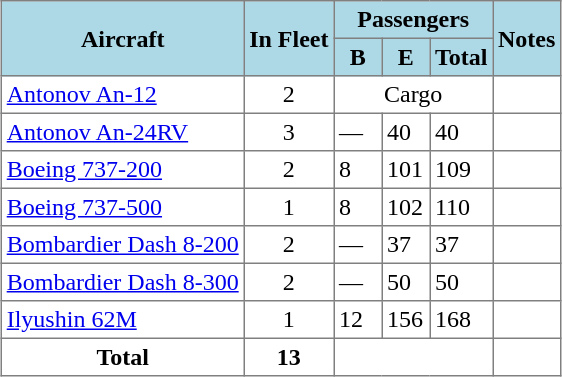<table class="toccolours" border="1" cellpadding="3" style="border-collapse:collapse;margin:auto;">
<tr bgcolor=lightblue>
<th rowspan=2>Aircraft</th>
<th rowspan=2>In Fleet</th>
<th colspan=3>Passengers</th>
<th rowspan=2>Notes</th>
</tr>
<tr bgcolor=lightblue>
<th style="width:25px;"><abbr>B</abbr></th>
<th style="width:25px;"><abbr>E</abbr></th>
<th style="width:25px;">Total</th>
</tr>
<tr>
<td><a href='#'>Antonov An-12</a></td>
<td align=center>2</td>
<td colspan=3 align=center>Cargo</td>
<td></td>
</tr>
<tr>
<td><a href='#'>Antonov An-24RV</a></td>
<td align=center>3</td>
<td>—</td>
<td>40</td>
<td>40</td>
<td></td>
</tr>
<tr>
<td><a href='#'>Boeing 737-200</a></td>
<td align=center>2</td>
<td>8</td>
<td>101</td>
<td>109</td>
<td></td>
</tr>
<tr>
<td><a href='#'>Boeing 737-500</a></td>
<td align=center>1</td>
<td>8</td>
<td>102</td>
<td>110</td>
<td></td>
</tr>
<tr>
<td><a href='#'>Bombardier Dash 8-200</a></td>
<td align=center>2</td>
<td>—</td>
<td>37</td>
<td>37</td>
<td></td>
</tr>
<tr>
<td><a href='#'>Bombardier Dash 8-300</a></td>
<td align=center>2</td>
<td>—</td>
<td>50</td>
<td>50</td>
<td></td>
</tr>
<tr>
<td><a href='#'>Ilyushin 62M</a></td>
<td align=center>1</td>
<td>12</td>
<td>156</td>
<td>168</td>
<td></td>
</tr>
<tr>
<th>Total</th>
<th>13</th>
<th colspan=3></th>
<th></th>
</tr>
</table>
